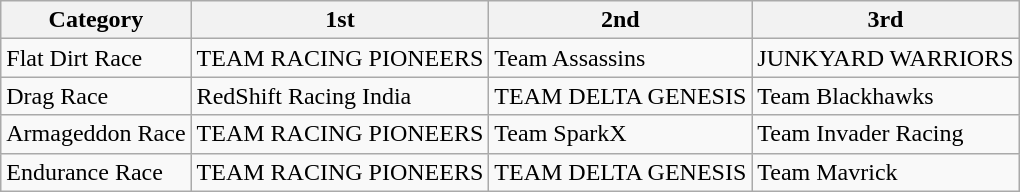<table class="wikitable">
<tr>
<th>Category</th>
<th>1st</th>
<th>2nd</th>
<th>3rd</th>
</tr>
<tr>
<td>Flat Dirt Race</td>
<td>TEAM RACING PIONEERS</td>
<td>Team Assassins</td>
<td>JUNKYARD WARRIORS</td>
</tr>
<tr>
<td>Drag Race</td>
<td>RedShift Racing India</td>
<td>TEAM DELTA GENESIS</td>
<td>Team Blackhawks</td>
</tr>
<tr>
<td>Armageddon Race</td>
<td>TEAM RACING PIONEERS</td>
<td>Team SparkX</td>
<td>Team Invader Racing</td>
</tr>
<tr>
<td>Endurance Race</td>
<td>TEAM RACING PIONEERS</td>
<td>TEAM DELTA GENESIS</td>
<td>Team Mavrick</td>
</tr>
</table>
